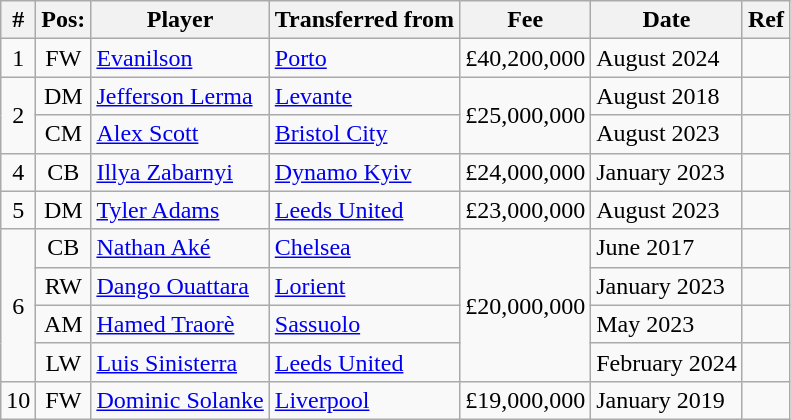<table class="wikitable">
<tr>
<th><strong>#</strong></th>
<th><strong>Pos:</strong></th>
<th><strong>Player</strong></th>
<th><strong>Transferred from</strong></th>
<th><strong>Fee</strong></th>
<th><strong>Date</strong></th>
<th><strong>Ref</strong></th>
</tr>
<tr>
<td align="center">1</td>
<td align=center>FW</td>
<td> <a href='#'>Evanilson</a></td>
<td> <a href='#'>Porto</a></td>
<td>£40,200,000</td>
<td>August 2024</td>
<td></td>
</tr>
<tr>
<td align=center rowspan="2">2</td>
<td align=center>DM</td>
<td> <a href='#'>Jefferson Lerma</a></td>
<td> <a href='#'>Levante</a></td>
<td rowspan="2">£25,000,000</td>
<td>August 2018</td>
<td></td>
</tr>
<tr>
<td align=center>CM</td>
<td> <a href='#'>Alex Scott</a></td>
<td> <a href='#'>Bristol City</a></td>
<td>August 2023</td>
<td></td>
</tr>
<tr>
<td align=center>4</td>
<td align=center>CB</td>
<td> <a href='#'>Illya Zabarnyi</a></td>
<td> <a href='#'>Dynamo Kyiv</a></td>
<td>£24,000,000</td>
<td>January 2023</td>
<td></td>
</tr>
<tr>
<td align=center>5</td>
<td align=center>DM</td>
<td> <a href='#'>Tyler Adams</a></td>
<td> <a href='#'>Leeds United</a></td>
<td>£23,000,000</td>
<td>August 2023</td>
<td></td>
</tr>
<tr>
<td align="center" rowspan="4">6</td>
<td align=center>CB</td>
<td> <a href='#'>Nathan Aké</a></td>
<td> <a href='#'>Chelsea</a></td>
<td rowspan="4">£20,000,000</td>
<td>June 2017</td>
<td></td>
</tr>
<tr>
<td align=center>RW</td>
<td> <a href='#'>Dango Ouattara</a></td>
<td> <a href='#'>Lorient</a></td>
<td>January 2023</td>
<td></td>
</tr>
<tr>
<td align=center>AM</td>
<td> <a href='#'>Hamed Traorè</a></td>
<td> <a href='#'>Sassuolo</a></td>
<td>May 2023</td>
<td></td>
</tr>
<tr>
<td align=center>LW</td>
<td> <a href='#'>Luis Sinisterra</a></td>
<td> <a href='#'>Leeds United</a></td>
<td>February 2024</td>
<td></td>
</tr>
<tr>
<td align="center">10</td>
<td align=center>FW</td>
<td> <a href='#'>Dominic Solanke</a></td>
<td> <a href='#'>Liverpool</a></td>
<td>£19,000,000</td>
<td>January 2019</td>
<td></td>
</tr>
</table>
